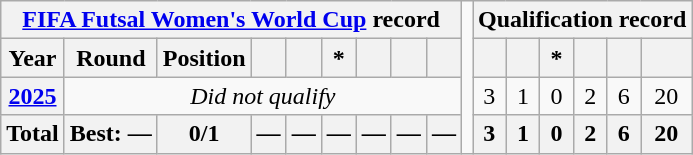<table class="wikitable" style="text-align: center;">
<tr>
<th colspan="9"><a href='#'>FIFA Futsal Women's World Cup</a> record</th>
<td rowspan=13></td>
<th colspan=6>Qualification record</th>
</tr>
<tr>
<th>Year</th>
<th>Round</th>
<th>Position</th>
<th></th>
<th></th>
<th>*</th>
<th></th>
<th></th>
<th></th>
<th></th>
<th></th>
<th>*</th>
<th></th>
<th></th>
<th></th>
</tr>
<tr>
<th> <a href='#'>2025</a></th>
<td colspan="8"><em>Did not qualify</em></td>
<td>3</td>
<td>1</td>
<td>0</td>
<td>2</td>
<td>6</td>
<td>20</td>
</tr>
<tr>
<th>Total</th>
<th>Best: —</th>
<th>0/1</th>
<th>—</th>
<th>—</th>
<th>—</th>
<th>—</th>
<th>—</th>
<th>—</th>
<th>3</th>
<th>1</th>
<th>0</th>
<th>2</th>
<th>6</th>
<th>20</th>
</tr>
</table>
